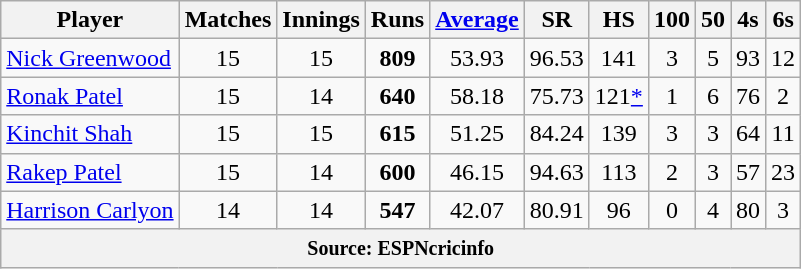<table class="wikitable" style="text-align: center">
<tr>
<th>Player</th>
<th>Matches</th>
<th>Innings</th>
<th>Runs</th>
<th><a href='#'>Average</a></th>
<th>SR</th>
<th>HS</th>
<th>100</th>
<th>50</th>
<th>4s</th>
<th>6s</th>
</tr>
<tr>
<td style="text-align:left"> <a href='#'>Nick Greenwood</a></td>
<td>15</td>
<td>15</td>
<td><strong>809</strong></td>
<td>53.93</td>
<td>96.53</td>
<td>141</td>
<td>3</td>
<td>5</td>
<td>93</td>
<td>12</td>
</tr>
<tr>
<td style="text-align:left"> <a href='#'>Ronak Patel</a></td>
<td>15</td>
<td>14</td>
<td><strong>640</strong></td>
<td>58.18</td>
<td>75.73</td>
<td>121<a href='#'>*</a></td>
<td>1</td>
<td>6</td>
<td>76</td>
<td>2</td>
</tr>
<tr>
<td style="text-align:left"> <a href='#'>Kinchit Shah</a></td>
<td>15</td>
<td>15</td>
<td><strong>615</strong></td>
<td>51.25</td>
<td>84.24</td>
<td>139</td>
<td>3</td>
<td>3</td>
<td>64</td>
<td>11</td>
</tr>
<tr>
<td style="text-align:left"> <a href='#'>Rakep Patel</a></td>
<td>15</td>
<td>14</td>
<td><strong>600</strong></td>
<td>46.15</td>
<td>94.63</td>
<td>113</td>
<td>2</td>
<td>3</td>
<td>57</td>
<td>23</td>
</tr>
<tr>
<td style="text-align:left"> <a href='#'>Harrison Carlyon</a></td>
<td>14</td>
<td>14</td>
<td><strong>547</strong></td>
<td>42.07</td>
<td>80.91</td>
<td>96</td>
<td>0</td>
<td>4</td>
<td>80</td>
<td>3</td>
</tr>
<tr>
<th colspan="11"><small>Source: ESPNcricinfo</small></th>
</tr>
</table>
